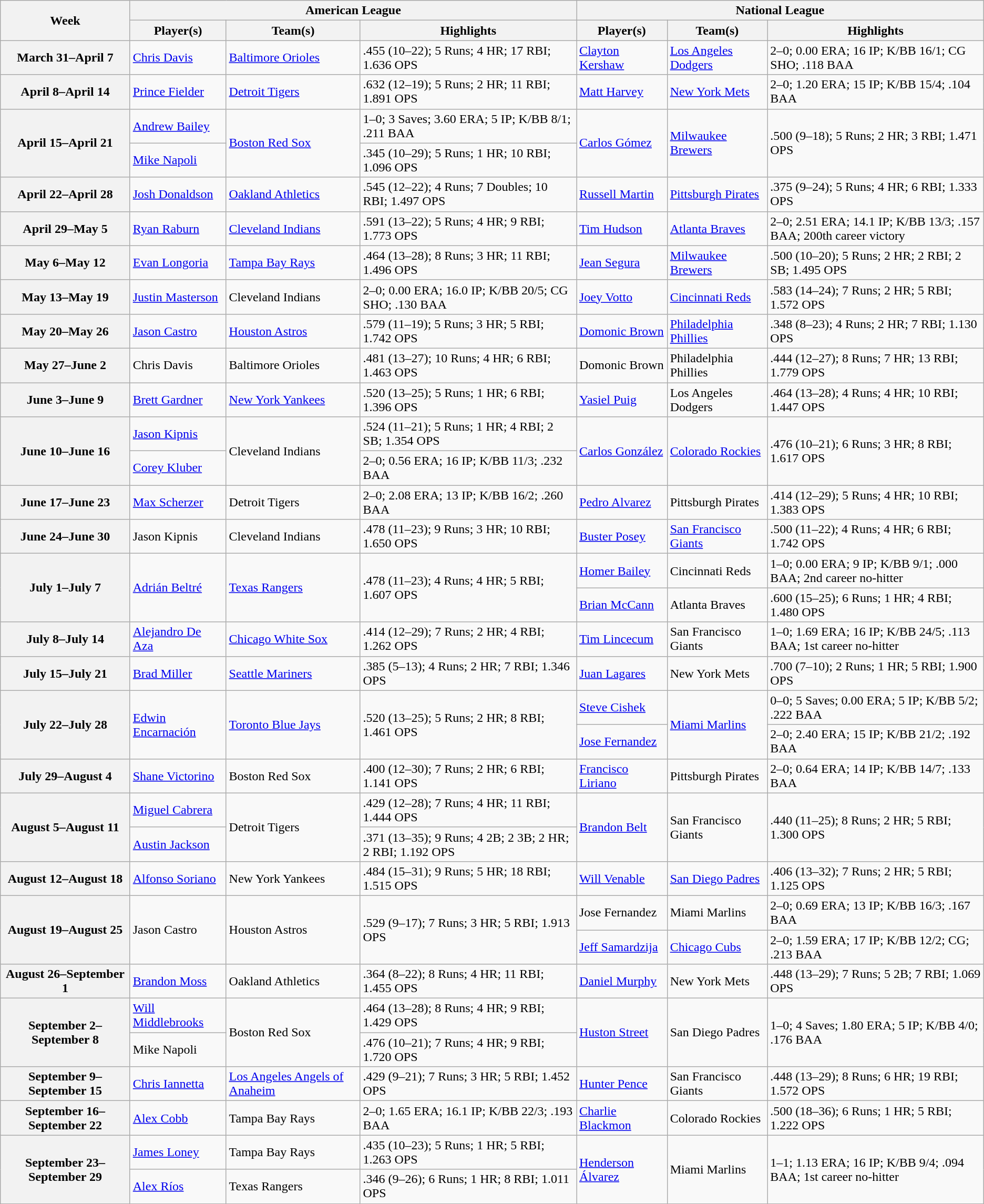<table class="wikitable plainrowheaders">
<tr>
<th rowspan=2>Week</th>
<th colspan=3>American League</th>
<th colspan=3>National League</th>
</tr>
<tr>
<th>Player(s)</th>
<th>Team(s)</th>
<th width=22%>Highlights</th>
<th>Player(s)</th>
<th>Team(s)</th>
<th width=22%>Highlights</th>
</tr>
<tr>
<th scope="row">March 31–April 7</th>
<td><a href='#'>Chris Davis</a></td>
<td><a href='#'>Baltimore Orioles</a></td>
<td>.455 (10–22); 5 Runs; 4 HR; 17 RBI; 1.636 OPS</td>
<td><a href='#'>Clayton Kershaw</a></td>
<td><a href='#'>Los Angeles Dodgers</a></td>
<td>2–0; 0.00 ERA; 16 IP; K/BB 16/1; CG SHO; .118 BAA</td>
</tr>
<tr>
<th scope="row">April 8–April 14</th>
<td><a href='#'>Prince Fielder</a></td>
<td><a href='#'>Detroit Tigers</a></td>
<td>.632 (12–19); 5 Runs; 2 HR; 11 RBI; 1.891 OPS</td>
<td><a href='#'>Matt Harvey</a></td>
<td><a href='#'>New York Mets</a></td>
<td>2–0; 1.20 ERA; 15 IP; K/BB 15/4; .104 BAA</td>
</tr>
<tr>
<th rowspan="2" scope="row">April 15–April 21</th>
<td><a href='#'>Andrew Bailey</a></td>
<td rowspan="2"><a href='#'>Boston Red Sox</a></td>
<td>1–0; 3 Saves; 3.60 ERA; 5 IP; K/BB 8/1; .211 BAA</td>
<td rowspan="2"><a href='#'>Carlos Gómez</a></td>
<td rowspan="2"><a href='#'>Milwaukee Brewers</a></td>
<td rowspan="2">.500 (9–18); 5 Runs; 2 HR; 3 RBI; 1.471 OPS</td>
</tr>
<tr>
<td><a href='#'>Mike Napoli</a></td>
<td>.345 (10–29); 5 Runs; 1 HR; 10 RBI; 1.096 OPS</td>
</tr>
<tr>
<th scope="row">April 22–April 28</th>
<td><a href='#'>Josh Donaldson</a></td>
<td><a href='#'>Oakland Athletics</a></td>
<td>.545 (12–22); 4 Runs; 7 Doubles; 10 RBI; 1.497 OPS</td>
<td><a href='#'>Russell Martin</a></td>
<td><a href='#'>Pittsburgh Pirates</a></td>
<td>.375 (9–24); 5 Runs; 4 HR; 6 RBI; 1.333 OPS</td>
</tr>
<tr>
<th scope="row">April 29–May 5</th>
<td><a href='#'>Ryan Raburn</a></td>
<td><a href='#'>Cleveland Indians</a></td>
<td>.591 (13–22); 5 Runs; 4 HR; 9 RBI; 1.773 OPS</td>
<td><a href='#'>Tim Hudson</a></td>
<td><a href='#'>Atlanta Braves</a></td>
<td>2–0; 2.51 ERA; 14.1 IP; K/BB 13/3; .157 BAA; 200th career victory</td>
</tr>
<tr>
<th scope="row">May 6–May 12</th>
<td><a href='#'>Evan Longoria</a></td>
<td><a href='#'>Tampa Bay Rays</a></td>
<td>.464 (13–28); 8 Runs; 3 HR; 11 RBI; 1.496 OPS</td>
<td><a href='#'>Jean Segura</a></td>
<td><a href='#'>Milwaukee Brewers</a></td>
<td>.500 (10–20); 5 Runs; 2 HR; 2 RBI; 2 SB; 1.495 OPS</td>
</tr>
<tr>
<th scope="row">May 13–May 19</th>
<td><a href='#'>Justin Masterson</a></td>
<td>Cleveland Indians</td>
<td>2–0; 0.00 ERA; 16.0 IP; K/BB 20/5; CG SHO; .130 BAA</td>
<td><a href='#'>Joey Votto</a></td>
<td><a href='#'>Cincinnati Reds</a></td>
<td>.583 (14–24); 7 Runs; 2 HR; 5 RBI; 1.572 OPS</td>
</tr>
<tr>
<th scope="row">May 20–May 26</th>
<td><a href='#'>Jason Castro</a></td>
<td><a href='#'>Houston Astros</a></td>
<td>.579 (11–19); 5 Runs; 3 HR; 5 RBI; 1.742 OPS</td>
<td><a href='#'>Domonic Brown</a></td>
<td><a href='#'>Philadelphia Phillies</a></td>
<td>.348 (8–23); 4 Runs; 2 HR; 7 RBI; 1.130 OPS</td>
</tr>
<tr>
<th scope="row">May 27–June 2</th>
<td>Chris Davis</td>
<td>Baltimore Orioles</td>
<td>.481 (13–27); 10 Runs; 4 HR; 6 RBI; 1.463 OPS</td>
<td>Domonic Brown</td>
<td>Philadelphia Phillies</td>
<td>.444 (12–27); 8 Runs; 7 HR; 13 RBI; 1.779 OPS</td>
</tr>
<tr>
<th scope="row">June 3–June 9</th>
<td><a href='#'>Brett Gardner</a></td>
<td><a href='#'>New York Yankees</a></td>
<td>.520 (13–25); 5 Runs; 1 HR; 6 RBI; 1.396 OPS</td>
<td><a href='#'>Yasiel Puig</a></td>
<td>Los Angeles Dodgers</td>
<td>.464 (13–28); 4 Runs; 4 HR; 10 RBI; 1.447 OPS</td>
</tr>
<tr>
<th rowspan="2" scope="row">June 10–June 16</th>
<td><a href='#'>Jason Kipnis</a></td>
<td rowspan="2">Cleveland Indians</td>
<td>.524 (11–21); 5 Runs; 1 HR; 4 RBI; 2 SB; 1.354 OPS</td>
<td rowspan="2"><a href='#'>Carlos González</a></td>
<td rowspan="2"><a href='#'>Colorado Rockies</a></td>
<td rowspan="2">.476 (10–21); 6 Runs; 3 HR; 8 RBI; 1.617 OPS</td>
</tr>
<tr>
<td><a href='#'>Corey Kluber</a></td>
<td>2–0; 0.56 ERA; 16 IP; K/BB 11/3; .232 BAA</td>
</tr>
<tr>
<th scope="row">June 17–June 23</th>
<td><a href='#'>Max Scherzer</a></td>
<td>Detroit Tigers</td>
<td>2–0; 2.08 ERA; 13 IP; K/BB 16/2; .260 BAA</td>
<td><a href='#'>Pedro Alvarez</a></td>
<td>Pittsburgh Pirates</td>
<td>.414 (12–29); 5 Runs; 4 HR; 10 RBI; 1.383 OPS</td>
</tr>
<tr>
<th scope="row">June 24–June 30</th>
<td>Jason Kipnis</td>
<td>Cleveland Indians</td>
<td>.478 (11–23); 9 Runs; 3 HR; 10 RBI; 1.650 OPS</td>
<td><a href='#'>Buster Posey</a></td>
<td><a href='#'>San Francisco Giants</a></td>
<td>.500 (11–22); 4 Runs; 4 HR; 6 RBI; 1.742 OPS</td>
</tr>
<tr>
<th rowspan="2" scope="row">July 1–July 7</th>
<td rowspan="2"><a href='#'>Adrián Beltré</a></td>
<td rowspan="2"><a href='#'>Texas Rangers</a></td>
<td rowspan="2">.478 (11–23); 4 Runs; 4 HR; 5 RBI; 1.607 OPS</td>
<td><a href='#'>Homer Bailey</a></td>
<td>Cincinnati Reds</td>
<td>1–0; 0.00 ERA; 9 IP; K/BB 9/1; .000 BAA; 2nd career no-hitter</td>
</tr>
<tr>
<td><a href='#'>Brian McCann</a></td>
<td>Atlanta Braves</td>
<td>.600 (15–25); 6 Runs; 1 HR; 4 RBI; 1.480 OPS</td>
</tr>
<tr>
<th scope="row">July 8–July 14</th>
<td><a href='#'>Alejandro De Aza</a></td>
<td><a href='#'>Chicago White Sox</a></td>
<td>.414 (12–29); 7 Runs; 2 HR; 4 RBI; 1.262 OPS</td>
<td><a href='#'>Tim Lincecum</a></td>
<td>San Francisco Giants</td>
<td>1–0; 1.69 ERA; 16 IP; K/BB 24/5; .113 BAA; 1st career no-hitter</td>
</tr>
<tr>
<th scope="row">July 15–July 21</th>
<td><a href='#'>Brad Miller</a></td>
<td><a href='#'>Seattle Mariners</a></td>
<td>.385 (5–13); 4 Runs; 2 HR; 7 RBI; 1.346 OPS</td>
<td><a href='#'>Juan Lagares</a></td>
<td>New York Mets</td>
<td>.700 (7–10); 2 Runs; 1 HR; 5 RBI; 1.900 OPS</td>
</tr>
<tr>
<th rowspan="2" scope="row">July 22–July 28</th>
<td rowspan="2"><a href='#'>Edwin Encarnación</a></td>
<td rowspan="2"><a href='#'>Toronto Blue Jays</a></td>
<td rowspan="2">.520 (13–25); 5 Runs; 2 HR; 8 RBI; 1.461 OPS</td>
<td><a href='#'>Steve Cishek</a></td>
<td rowspan="2"><a href='#'>Miami Marlins</a></td>
<td>0–0; 5 Saves; 0.00 ERA; 5 IP; K/BB 5/2; .222 BAA</td>
</tr>
<tr>
<td><a href='#'>Jose Fernandez</a></td>
<td>2–0; 2.40 ERA; 15 IP; K/BB 21/2; .192 BAA</td>
</tr>
<tr>
<th scope="row">July 29–August 4</th>
<td><a href='#'>Shane Victorino</a></td>
<td>Boston Red Sox</td>
<td>.400 (12–30); 7 Runs; 2 HR; 6 RBI; 1.141 OPS</td>
<td><a href='#'>Francisco Liriano</a></td>
<td>Pittsburgh Pirates</td>
<td>2–0; 0.64 ERA; 14 IP; K/BB 14/7; .133 BAA</td>
</tr>
<tr>
<th rowspan="2" scope="row">August 5–August 11</th>
<td><a href='#'>Miguel Cabrera</a></td>
<td rowspan="2">Detroit Tigers</td>
<td>.429 (12–28); 7 Runs; 4 HR; 11 RBI; 1.444 OPS</td>
<td rowspan="2"><a href='#'>Brandon Belt</a></td>
<td rowspan="2">San Francisco Giants</td>
<td rowspan="2">.440 (11–25); 8 Runs; 2 HR; 5 RBI; 1.300 OPS</td>
</tr>
<tr>
<td><a href='#'>Austin Jackson</a></td>
<td>.371 (13–35); 9 Runs; 4 2B; 2 3B; 2 HR; 2 RBI; 1.192 OPS</td>
</tr>
<tr>
<th scope="row">August 12–August 18</th>
<td><a href='#'>Alfonso Soriano</a></td>
<td>New York Yankees</td>
<td>.484 (15–31); 9 Runs; 5 HR; 18 RBI; 1.515 OPS</td>
<td><a href='#'>Will Venable</a></td>
<td><a href='#'>San Diego Padres</a></td>
<td>.406 (13–32); 7 Runs; 2 HR; 5 RBI; 1.125 OPS</td>
</tr>
<tr>
<th rowspan="2" scope="row">August 19–August 25</th>
<td rowspan="2">Jason Castro</td>
<td rowspan="2">Houston Astros</td>
<td rowspan="2">.529 (9–17); 7 Runs; 3 HR; 5 RBI; 1.913 OPS</td>
<td>Jose Fernandez</td>
<td>Miami Marlins</td>
<td>2–0; 0.69 ERA; 13 IP; K/BB 16/3; .167 BAA</td>
</tr>
<tr>
<td><a href='#'>Jeff Samardzija</a></td>
<td><a href='#'>Chicago Cubs</a></td>
<td>2–0; 1.59 ERA; 17 IP; K/BB 12/2; CG; .213 BAA</td>
</tr>
<tr>
<th scope="row">August 26–September 1</th>
<td><a href='#'>Brandon Moss</a></td>
<td>Oakland Athletics</td>
<td>.364 (8–22); 8 Runs; 4 HR; 11 RBI; 1.455 OPS</td>
<td><a href='#'>Daniel Murphy</a></td>
<td>New York Mets</td>
<td>.448 (13–29); 7 Runs; 5 2B; 7 RBI; 1.069 OPS</td>
</tr>
<tr>
<th rowspan="2" scope="row">September 2–September 8</th>
<td><a href='#'>Will Middlebrooks</a></td>
<td rowspan="2">Boston Red Sox</td>
<td>.464 (13–28); 8 Runs; 4 HR; 9 RBI; 1.429 OPS</td>
<td rowspan="2"><a href='#'>Huston Street</a></td>
<td rowspan="2">San Diego Padres</td>
<td rowspan="2">1–0; 4 Saves; 1.80 ERA; 5 IP; K/BB 4/0; .176 BAA</td>
</tr>
<tr>
<td>Mike Napoli</td>
<td>.476 (10–21); 7 Runs; 4 HR; 9 RBI; 1.720 OPS</td>
</tr>
<tr>
<th scope="row">September 9–September 15</th>
<td><a href='#'>Chris Iannetta</a></td>
<td><a href='#'>Los Angeles Angels of Anaheim</a></td>
<td>.429 (9–21); 7 Runs; 3 HR; 5 RBI; 1.452 OPS</td>
<td><a href='#'>Hunter Pence</a></td>
<td>San Francisco Giants</td>
<td>.448 (13–29); 8 Runs; 6 HR; 19 RBI; 1.572 OPS</td>
</tr>
<tr>
<th scope="row">September 16–September 22</th>
<td><a href='#'>Alex Cobb</a></td>
<td>Tampa Bay Rays</td>
<td>2–0; 1.65 ERA; 16.1 IP; K/BB 22/3; .193 BAA</td>
<td><a href='#'>Charlie Blackmon</a></td>
<td>Colorado Rockies</td>
<td>.500 (18–36); 6 Runs; 1 HR; 5 RBI; 1.222 OPS</td>
</tr>
<tr>
<th rowspan="2" scope="row">September 23–September 29</th>
<td><a href='#'>James Loney</a></td>
<td>Tampa Bay Rays</td>
<td>.435 (10–23); 5 Runs; 1 HR; 5 RBI; 1.263 OPS</td>
<td rowspan="2"><a href='#'>Henderson Álvarez</a></td>
<td rowspan="2">Miami Marlins</td>
<td rowspan="2">1–1; 1.13 ERA; 16 IP; K/BB 9/4; .094 BAA; 1st career no-hitter</td>
</tr>
<tr>
<td><a href='#'>Alex Ríos</a></td>
<td>Texas Rangers</td>
<td>.346 (9–26); 6 Runs; 1 HR; 8 RBI; 1.011 OPS</td>
</tr>
</table>
